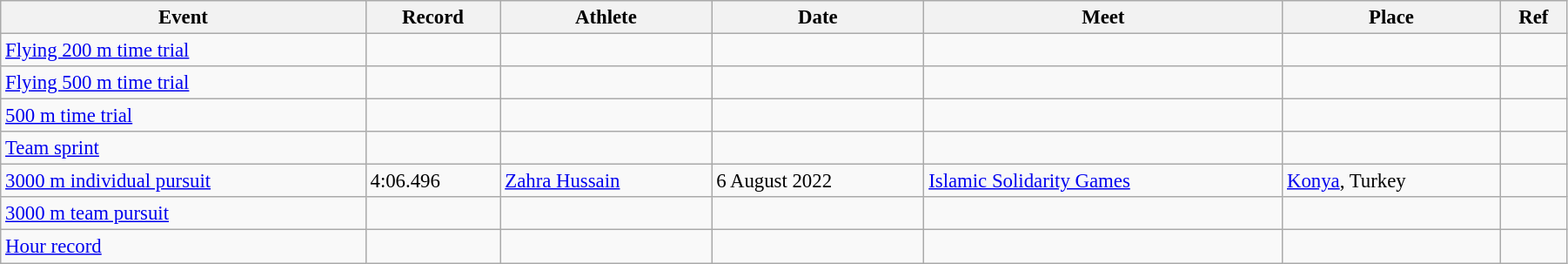<table class="wikitable" style="font-size:95%; width: 95%;">
<tr>
<th>Event</th>
<th>Record</th>
<th>Athlete</th>
<th>Date</th>
<th>Meet</th>
<th>Place</th>
<th>Ref</th>
</tr>
<tr>
<td><a href='#'>Flying 200 m time trial</a></td>
<td></td>
<td></td>
<td></td>
<td></td>
<td></td>
<td></td>
</tr>
<tr>
<td><a href='#'>Flying 500 m time trial</a></td>
<td></td>
<td></td>
<td></td>
<td></td>
<td></td>
<td></td>
</tr>
<tr>
<td><a href='#'>500 m time trial</a></td>
<td></td>
<td></td>
<td></td>
<td></td>
<td></td>
<td></td>
</tr>
<tr>
<td><a href='#'>Team sprint</a></td>
<td></td>
<td></td>
<td></td>
<td></td>
<td></td>
<td></td>
</tr>
<tr>
<td><a href='#'>3000 m individual pursuit</a></td>
<td>4:06.496</td>
<td><a href='#'>Zahra Hussain</a></td>
<td>6 August 2022</td>
<td><a href='#'>Islamic Solidarity Games</a></td>
<td><a href='#'>Konya</a>, Turkey</td>
<td></td>
</tr>
<tr>
<td><a href='#'>3000 m team pursuit</a></td>
<td></td>
<td></td>
<td></td>
<td></td>
<td></td>
<td></td>
</tr>
<tr>
<td><a href='#'>Hour record</a></td>
<td></td>
<td></td>
<td></td>
<td></td>
<td></td>
<td></td>
</tr>
</table>
